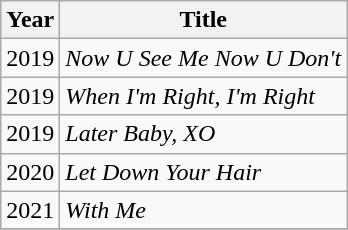<table class="wikitable unsortable">
<tr>
<th>Year</th>
<th>Title</th>
</tr>
<tr>
<td>2019</td>
<td><em>Now U See Me Now U Don't</em></td>
</tr>
<tr>
<td>2019</td>
<td><em>When I'm Right, I'm Right</em></td>
</tr>
<tr>
<td>2019</td>
<td><em>Later Baby, XO</em></td>
</tr>
<tr>
<td>2020</td>
<td><em>Let Down Your Hair</em></td>
</tr>
<tr>
<td>2021</td>
<td><em>With Me</em></td>
</tr>
<tr>
</tr>
</table>
